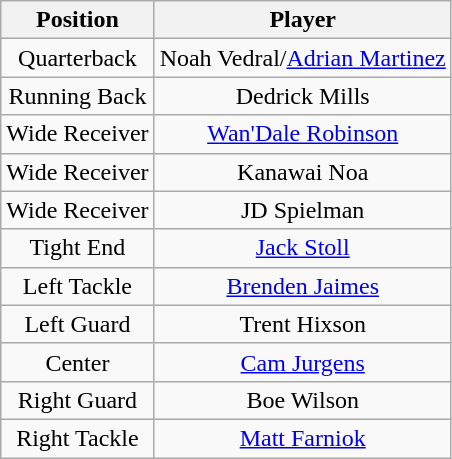<table class="wikitable" style="text-align: center;">
<tr>
<th>Position</th>
<th>Player</th>
</tr>
<tr>
<td>Quarterback</td>
<td>Noah Vedral/<a href='#'>Adrian Martinez</a></td>
</tr>
<tr>
<td>Running Back</td>
<td>Dedrick Mills</td>
</tr>
<tr>
<td>Wide Receiver</td>
<td><a href='#'>Wan'Dale Robinson</a></td>
</tr>
<tr>
<td>Wide Receiver</td>
<td>Kanawai Noa</td>
</tr>
<tr>
<td>Wide Receiver</td>
<td>JD Spielman</td>
</tr>
<tr>
<td>Tight End</td>
<td><a href='#'>Jack Stoll</a></td>
</tr>
<tr>
<td>Left Tackle</td>
<td><a href='#'>Brenden Jaimes</a></td>
</tr>
<tr>
<td>Left Guard</td>
<td>Trent Hixson</td>
</tr>
<tr>
<td>Center</td>
<td><a href='#'>Cam Jurgens</a></td>
</tr>
<tr>
<td>Right Guard</td>
<td>Boe Wilson</td>
</tr>
<tr>
<td>Right Tackle</td>
<td><a href='#'>Matt Farniok</a></td>
</tr>
</table>
